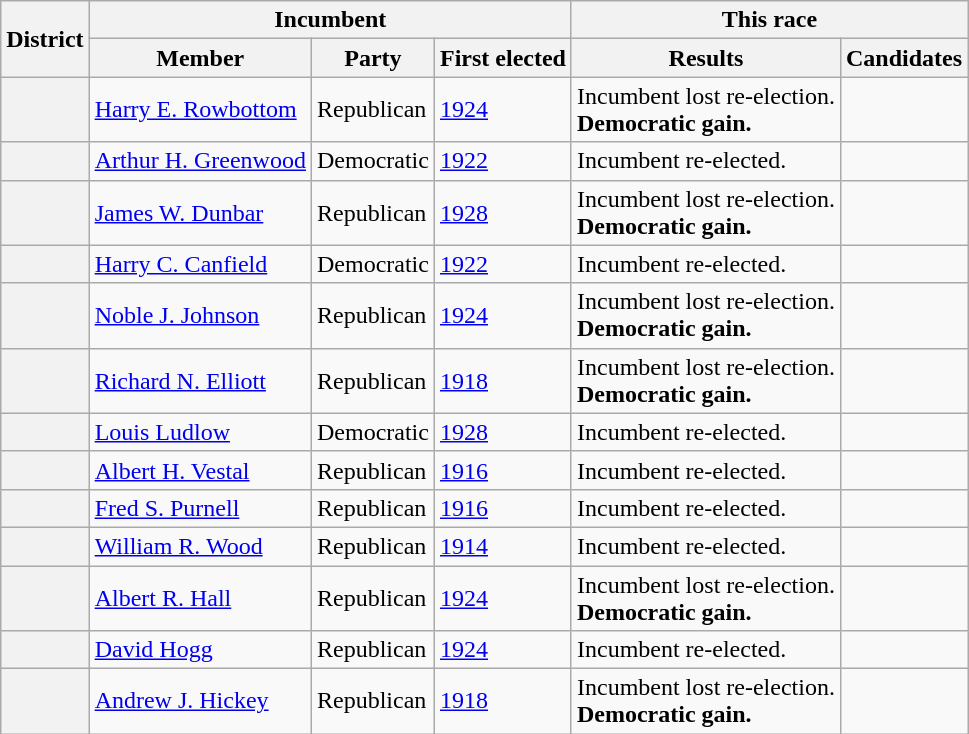<table class=wikitable>
<tr>
<th rowspan=2>District</th>
<th colspan=3>Incumbent</th>
<th colspan=2>This race</th>
</tr>
<tr>
<th>Member</th>
<th>Party</th>
<th>First elected</th>
<th>Results</th>
<th>Candidates</th>
</tr>
<tr>
<th></th>
<td><a href='#'>Harry E. Rowbottom</a></td>
<td>Republican</td>
<td><a href='#'>1924</a></td>
<td>Incumbent lost re-election.<br><strong>Democratic gain.</strong></td>
<td nowrap></td>
</tr>
<tr>
<th></th>
<td><a href='#'>Arthur H. Greenwood</a></td>
<td>Democratic</td>
<td><a href='#'>1922</a></td>
<td>Incumbent re-elected.</td>
<td nowrap></td>
</tr>
<tr>
<th></th>
<td><a href='#'>James W. Dunbar</a></td>
<td>Republican</td>
<td><a href='#'>1928</a></td>
<td>Incumbent lost re-election.<br><strong>Democratic gain.</strong></td>
<td nowrap></td>
</tr>
<tr>
<th></th>
<td><a href='#'>Harry C. Canfield</a></td>
<td>Democratic</td>
<td><a href='#'>1922</a></td>
<td>Incumbent re-elected.</td>
<td nowrap></td>
</tr>
<tr>
<th></th>
<td><a href='#'>Noble J. Johnson</a></td>
<td>Republican</td>
<td><a href='#'>1924</a></td>
<td>Incumbent lost re-election.<br><strong>Democratic gain.</strong></td>
<td nowrap></td>
</tr>
<tr>
<th></th>
<td><a href='#'>Richard N. Elliott</a></td>
<td>Republican</td>
<td><a href='#'>1918</a></td>
<td>Incumbent lost re-election.<br><strong>Democratic gain.</strong></td>
<td nowrap></td>
</tr>
<tr>
<th></th>
<td><a href='#'>Louis Ludlow</a></td>
<td>Democratic</td>
<td><a href='#'>1928</a></td>
<td>Incumbent re-elected.</td>
<td nowrap></td>
</tr>
<tr>
<th></th>
<td><a href='#'>Albert H. Vestal</a></td>
<td>Republican</td>
<td><a href='#'>1916</a></td>
<td>Incumbent re-elected.</td>
<td nowrap></td>
</tr>
<tr>
<th></th>
<td><a href='#'>Fred S. Purnell</a></td>
<td>Republican</td>
<td><a href='#'>1916</a></td>
<td>Incumbent re-elected.</td>
<td nowrap></td>
</tr>
<tr>
<th></th>
<td><a href='#'>William R. Wood</a></td>
<td>Republican</td>
<td><a href='#'>1914</a></td>
<td>Incumbent re-elected.</td>
<td nowrap></td>
</tr>
<tr>
<th></th>
<td><a href='#'>Albert R. Hall</a></td>
<td>Republican</td>
<td><a href='#'>1924</a></td>
<td>Incumbent lost re-election.<br><strong>Democratic gain.</strong></td>
<td nowrap></td>
</tr>
<tr>
<th></th>
<td><a href='#'>David Hogg</a></td>
<td>Republican</td>
<td><a href='#'>1924</a></td>
<td>Incumbent re-elected.</td>
<td nowrap></td>
</tr>
<tr>
<th></th>
<td><a href='#'>Andrew J. Hickey</a></td>
<td>Republican</td>
<td><a href='#'>1918</a></td>
<td>Incumbent lost re-election.<br><strong>Democratic gain.</strong></td>
<td nowrap></td>
</tr>
</table>
